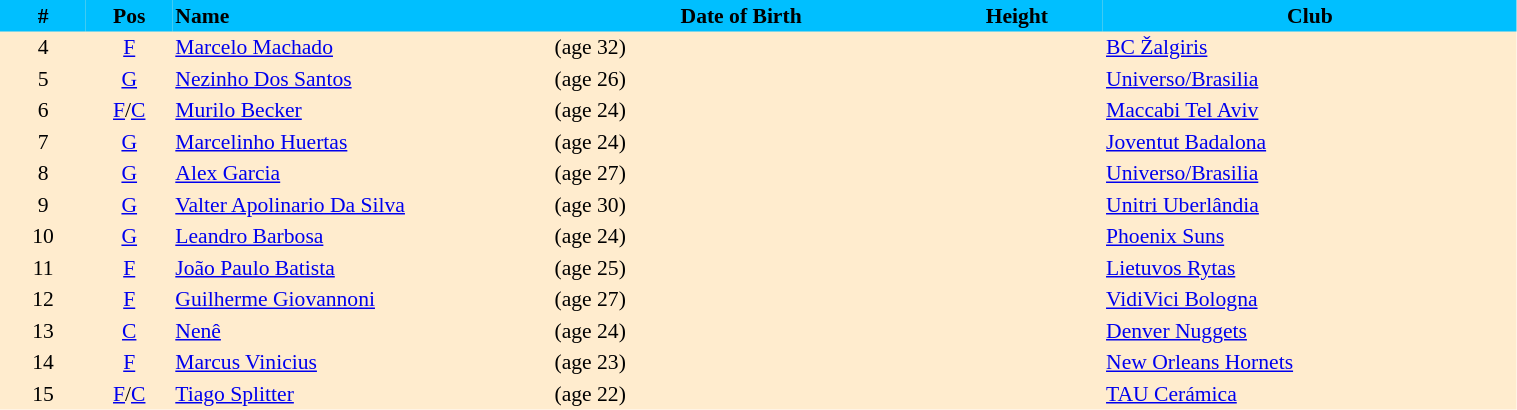<table border=0 cellpadding=2 cellspacing=0  |- bgcolor=#FFECCE style="text-align:center; font-size:90%;" width=80%>
<tr bgcolor=#00BFFF>
<th width=5%>#</th>
<th width=5%>Pos</th>
<th width=22% align=left>Name</th>
<th width=22%>Date of Birth</th>
<th width=10%>Height</th>
<th width=24%>Club</th>
</tr>
<tr>
<td>4</td>
<td><a href='#'>F</a></td>
<td align=left><a href='#'>Marcelo Machado</a></td>
<td align=left> (age 32)</td>
<td></td>
<td align=left> <a href='#'>BC Žalgiris</a></td>
</tr>
<tr>
<td>5</td>
<td><a href='#'>G</a></td>
<td align=left><a href='#'>Nezinho Dos Santos</a></td>
<td align=left> (age 26)</td>
<td></td>
<td align=left> <a href='#'>Universo/Brasilia</a></td>
</tr>
<tr>
<td>6</td>
<td><a href='#'>F</a>/<a href='#'>C</a></td>
<td align=left><a href='#'>Murilo Becker</a></td>
<td align=left> (age 24)</td>
<td></td>
<td align=left> <a href='#'>Maccabi Tel Aviv</a></td>
</tr>
<tr>
<td>7</td>
<td><a href='#'>G</a></td>
<td align=left><a href='#'>Marcelinho Huertas</a></td>
<td align=left> (age 24)</td>
<td></td>
<td align=left> <a href='#'>Joventut Badalona</a></td>
</tr>
<tr>
<td>8</td>
<td><a href='#'>G</a></td>
<td align=left><a href='#'>Alex Garcia</a></td>
<td align=left> (age 27)</td>
<td></td>
<td align=left> <a href='#'>Universo/Brasilia</a></td>
</tr>
<tr>
<td>9</td>
<td><a href='#'>G</a></td>
<td align=left><a href='#'>Valter Apolinario Da Silva</a></td>
<td align=left> (age 30)</td>
<td></td>
<td align=left> <a href='#'>Unitri Uberlândia</a></td>
</tr>
<tr>
<td>10</td>
<td><a href='#'>G</a></td>
<td align=left><a href='#'>Leandro Barbosa</a></td>
<td align=left> (age 24)</td>
<td></td>
<td align=left> <a href='#'>Phoenix Suns</a></td>
</tr>
<tr>
<td>11</td>
<td><a href='#'>F</a></td>
<td align=left><a href='#'>João Paulo Batista</a></td>
<td align=left> (age 25)</td>
<td></td>
<td align=left> <a href='#'>Lietuvos Rytas</a></td>
</tr>
<tr>
<td>12</td>
<td><a href='#'>F</a></td>
<td align=left><a href='#'>Guilherme Giovannoni</a></td>
<td align=left> (age 27)</td>
<td></td>
<td align=left> <a href='#'>VidiVici Bologna</a></td>
</tr>
<tr>
<td>13</td>
<td><a href='#'>C</a></td>
<td align=left><a href='#'>Nenê</a></td>
<td align=left> (age 24)</td>
<td></td>
<td align=left> <a href='#'>Denver Nuggets</a></td>
</tr>
<tr>
<td>14</td>
<td><a href='#'>F</a></td>
<td align=left><a href='#'>Marcus Vinicius</a></td>
<td align=left> (age 23)</td>
<td></td>
<td align=left> <a href='#'>New Orleans Hornets</a></td>
</tr>
<tr>
<td>15</td>
<td><a href='#'>F</a>/<a href='#'>C</a></td>
<td align=left><a href='#'>Tiago Splitter</a></td>
<td align=left> (age 22)</td>
<td></td>
<td align=left> <a href='#'>TAU Cerámica</a></td>
</tr>
</table>
